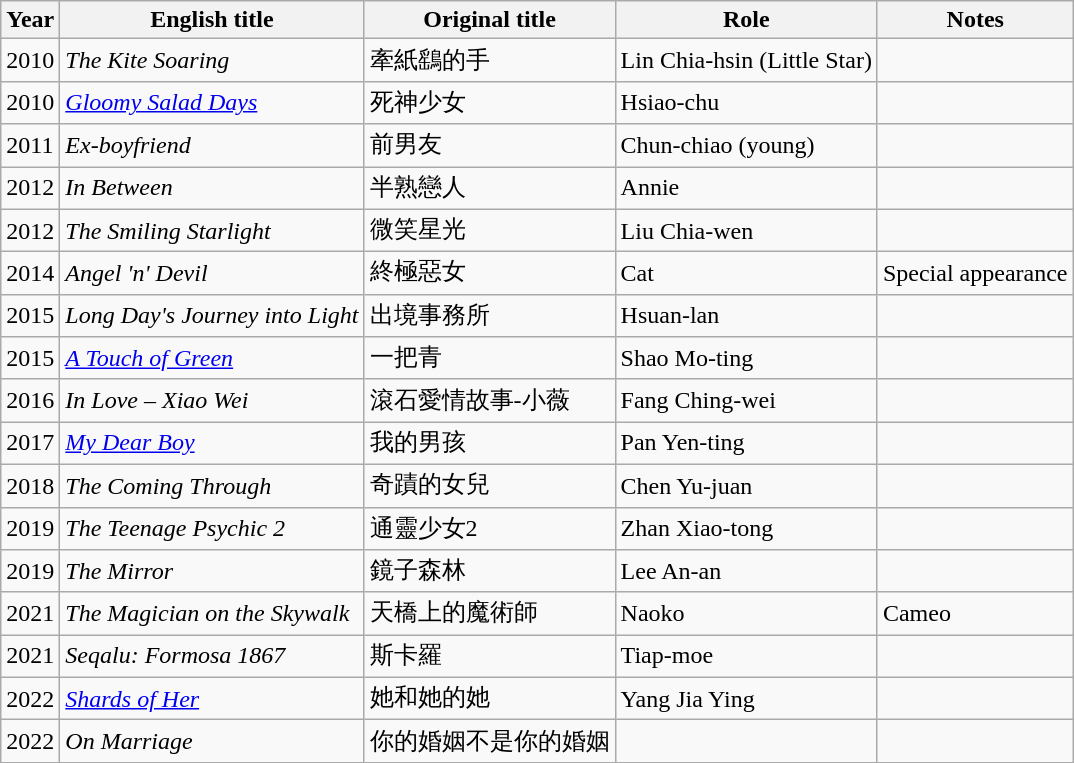<table class="wikitable sortable">
<tr>
<th>Year</th>
<th>English title</th>
<th>Original title</th>
<th>Role</th>
<th class="unsortable">Notes</th>
</tr>
<tr>
<td>2010</td>
<td><em>The Kite Soaring</em></td>
<td>牽紙鷂的手</td>
<td>Lin Chia-hsin (Little Star)</td>
<td></td>
</tr>
<tr>
<td>2010</td>
<td><em><a href='#'>Gloomy Salad Days</a></em></td>
<td>死神少女</td>
<td>Hsiao-chu</td>
<td></td>
</tr>
<tr>
<td>2011</td>
<td><em>Ex-boyfriend</em></td>
<td>前男友</td>
<td>Chun-chiao (young)</td>
<td></td>
</tr>
<tr>
<td>2012</td>
<td><em>In Between</em></td>
<td>半熟戀人</td>
<td>Annie</td>
<td></td>
</tr>
<tr>
<td>2012</td>
<td><em>The Smiling Starlight</em></td>
<td>微笑星光</td>
<td>Liu Chia-wen</td>
<td></td>
</tr>
<tr>
<td>2014</td>
<td><em>Angel 'n' Devil</em></td>
<td>終極惡女</td>
<td>Cat</td>
<td>Special appearance</td>
</tr>
<tr>
<td>2015</td>
<td><em>Long Day's Journey into Light</em></td>
<td>出境事務所</td>
<td>Hsuan-lan</td>
<td></td>
</tr>
<tr>
<td>2015</td>
<td><em><a href='#'>A Touch of Green</a></em></td>
<td>一把青</td>
<td>Shao Mo-ting</td>
<td></td>
</tr>
<tr>
<td>2016</td>
<td><em>In Love – Xiao Wei</em></td>
<td>滾石愛情故事-小薇</td>
<td>Fang Ching-wei</td>
<td></td>
</tr>
<tr>
<td>2017</td>
<td><em><a href='#'>My Dear Boy</a></em></td>
<td>我的男孩</td>
<td>Pan Yen-ting</td>
<td></td>
</tr>
<tr>
<td>2018</td>
<td><em>The Coming Through</em></td>
<td>奇蹟的女兒</td>
<td>Chen Yu-juan</td>
<td></td>
</tr>
<tr>
<td>2019</td>
<td><em>The Teenage Psychic 2</em></td>
<td>通靈少女2</td>
<td>Zhan Xiao-tong</td>
<td></td>
</tr>
<tr>
<td>2019</td>
<td><em>The Mirror</em></td>
<td>鏡子森林</td>
<td>Lee An-an</td>
<td></td>
</tr>
<tr>
<td>2021</td>
<td><em>The Magician on the Skywalk</em></td>
<td>天橋上的魔術師</td>
<td>Naoko</td>
<td>Cameo</td>
</tr>
<tr>
<td>2021</td>
<td><em>Seqalu: Formosa 1867</em></td>
<td>斯卡羅</td>
<td>Tiap-moe</td>
<td></td>
</tr>
<tr>
<td>2022</td>
<td><em><a href='#'>Shards of Her</a></em></td>
<td>她和她的她</td>
<td>Yang Jia Ying</td>
<td></td>
</tr>
<tr>
<td>2022</td>
<td><em>On Marriage</em></td>
<td>你的婚姻不是你的婚姻</td>
<td></td>
<td></td>
</tr>
<tr>
</tr>
</table>
